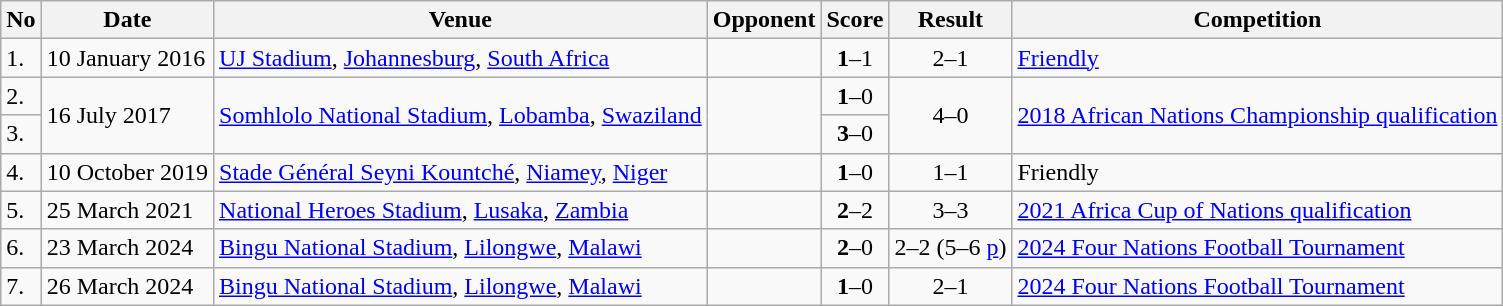<table class="wikitable">
<tr>
<th>No</th>
<th>Date</th>
<th>Venue</th>
<th>Opponent</th>
<th>Score</th>
<th>Result</th>
<th>Competition</th>
</tr>
<tr>
<td>1.</td>
<td>10 January 2016</td>
<td><a href='#'>UJ Stadium</a>, <a href='#'>Johannesburg</a>, <a href='#'>South Africa</a></td>
<td></td>
<td align=center><strong>1</strong>–1</td>
<td align=center>2–1</td>
<td><a href='#'>Friendly</a></td>
</tr>
<tr>
<td>2.</td>
<td rowspan="2">16 July 2017</td>
<td rowspan="2"><a href='#'>Somhlolo National Stadium</a>, <a href='#'>Lobamba</a>, <a href='#'>Swaziland</a></td>
<td rowspan="2"></td>
<td align=center><strong>1</strong>–0</td>
<td rowspan="2" style="text-align:center">4–0</td>
<td rowspan="2"><a href='#'>2018 African Nations Championship qualification</a></td>
</tr>
<tr>
<td>3.</td>
<td align=center><strong>3</strong>–0</td>
</tr>
<tr>
<td>4.</td>
<td>10 October 2019</td>
<td><a href='#'>Stade Général Seyni Kountché</a>, <a href='#'>Niamey</a>, <a href='#'>Niger</a></td>
<td></td>
<td align=center><strong>1</strong>–0</td>
<td align=center>1–1</td>
<td>Friendly</td>
</tr>
<tr>
<td>5.</td>
<td>25 March 2021</td>
<td><a href='#'>National Heroes Stadium</a>, <a href='#'>Lusaka</a>, <a href='#'>Zambia</a></td>
<td></td>
<td align=center><strong>2</strong>–2</td>
<td align=center>3–3</td>
<td><a href='#'>2021 Africa Cup of Nations qualification</a></td>
</tr>
<tr>
<td>6.</td>
<td>23 March 2024</td>
<td><a href='#'>Bingu National Stadium</a>, <a href='#'>Lilongwe</a>, <a href='#'>Malawi</a></td>
<td></td>
<td align=center><strong>2</strong>–0</td>
<td align=center>2–2 (5–6 <a href='#'>p</a>)</td>
<td><a href='#'>2024 Four Nations Football Tournament</a></td>
</tr>
<tr>
<td>7.</td>
<td>26 March 2024</td>
<td><a href='#'>Bingu National Stadium</a>, <a href='#'>Lilongwe</a>, <a href='#'>Malawi</a></td>
<td></td>
<td align=center><strong>1</strong>–0</td>
<td align=center>2–1</td>
<td><a href='#'>2024 Four Nations Football Tournament</a></td>
</tr>
</table>
